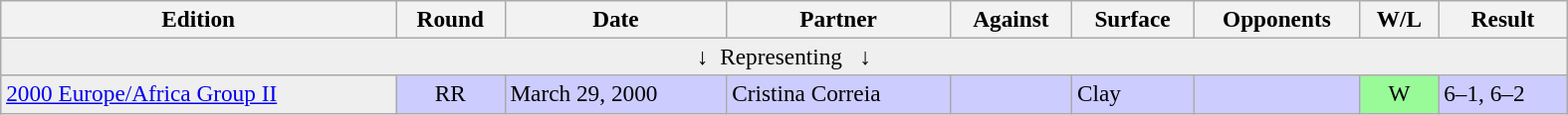<table class="wikitable" style="font-size:97%;" width="1050">
<tr>
<th>Edition</th>
<th>Round</th>
<th>Date</th>
<th>Partner</th>
<th>Against</th>
<th>Surface</th>
<th>Opponents</th>
<th>W/L</th>
<th>Result</th>
</tr>
<tr>
<td colspan="9" align="center" bgcolor=#efefef>↓  Representing   ↓</td>
</tr>
<tr bgcolor="#CCCCFF">
<td bgcolor=#efefef rowspan=1><a href='#'>2000 Europe/Africa Group II</a></td>
<td align=center rowspan=1>RR</td>
<td>March 29, 2000</td>
<td>Cristina Correia</td>
<td></td>
<td rowspan=1>Clay</td>
<td></td>
<td bgcolor=#98FB98 align=center>W</td>
<td>6–1, 6–2</td>
</tr>
</table>
